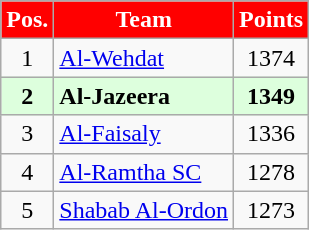<table class="wikitable" style="text-align: center;">
<tr>
<th style="color:#FFFFFF; background:red;">Pos.</th>
<th style="color:#FFFFFF; background:red;">Team</th>
<th style="color:#FFFFFF; background:red;">Points</th>
</tr>
<tr>
<td align=center>1</td>
<td align=left> <a href='#'>Al-Wehdat</a></td>
<td align=center>1374</td>
</tr>
<tr style="background:#dfd;">
<td align=center><strong>2</strong></td>
<td align=left> <strong>Al-Jazeera</strong></td>
<td align=center><strong>1349</strong></td>
</tr>
<tr>
<td align=center>3</td>
<td align=left> <a href='#'>Al-Faisaly</a></td>
<td align=center>1336</td>
</tr>
<tr>
<td align=center>4</td>
<td align=left> <a href='#'>Al-Ramtha SC</a></td>
<td align=center>1278</td>
</tr>
<tr>
<td align=center>5</td>
<td align=left> <a href='#'>Shabab Al-Ordon</a></td>
<td align=center>1273</td>
</tr>
</table>
